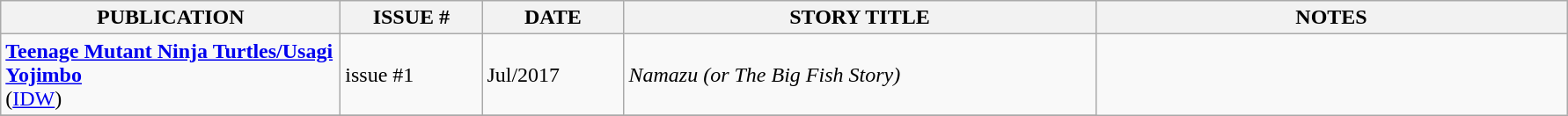<table class="wikitable">
<tr>
<th width="250"><strong>PUBLICATION</strong></th>
<th width="100"><strong>ISSUE #</strong></th>
<th width="100"><strong>DATE</strong></th>
<th width="350"><strong>STORY TITLE</strong></th>
<th width="350"><strong>NOTES</strong></th>
</tr>
<tr>
<td rowspan=1><strong><a href='#'>Teenage Mutant Ninja Turtles/Usagi Yojimbo</a></strong><br>(<a href='#'>IDW</a>)</td>
<td>issue #1</td>
<td>Jul/2017</td>
<td><em>Namazu (or The Big Fish Story)</em></td>
</tr>
<tr>
</tr>
</table>
